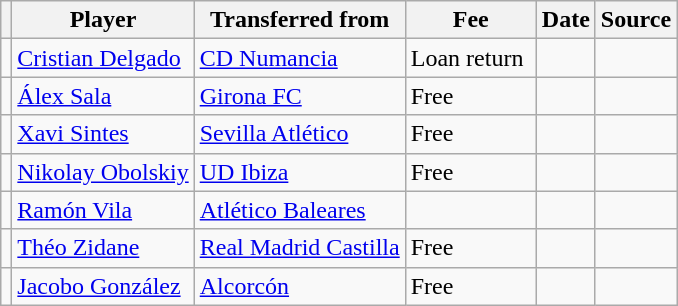<table class="wikitable plainrowheaders sortable">
<tr>
<th></th>
<th scope="col">Player</th>
<th>Transferred from</th>
<th style="width: 80px;">Fee</th>
<th scope="col">Date</th>
<th scope="col">Source</th>
</tr>
<tr>
<td align="center"></td>
<td> <a href='#'>Cristian Delgado</a></td>
<td> <a href='#'>CD Numancia</a></td>
<td>Loan return</td>
<td></td>
<td></td>
</tr>
<tr>
<td align="center"></td>
<td> <a href='#'>Álex Sala</a></td>
<td> <a href='#'>Girona FC</a></td>
<td>Free</td>
<td></td>
<td></td>
</tr>
<tr>
<td align="center"></td>
<td> <a href='#'>Xavi Sintes</a></td>
<td> <a href='#'>Sevilla Atlético</a></td>
<td>Free</td>
<td></td>
<td></td>
</tr>
<tr>
<td align="center"></td>
<td> <a href='#'>Nikolay Obolskiy</a></td>
<td> <a href='#'>UD Ibiza</a></td>
<td>Free</td>
<td></td>
<td></td>
</tr>
<tr>
<td align="center"></td>
<td> <a href='#'>Ramón Vila</a></td>
<td> <a href='#'>Atlético Baleares</a></td>
<td></td>
<td></td>
<td></td>
</tr>
<tr>
<td align="center"></td>
<td> <a href='#'>Théo Zidane</a></td>
<td> <a href='#'>Real Madrid Castilla</a></td>
<td>Free</td>
<td></td>
<td></td>
</tr>
<tr>
<td align="center"></td>
<td> <a href='#'>Jacobo González</a></td>
<td> <a href='#'>Alcorcón</a></td>
<td>Free</td>
<td></td>
<td></td>
</tr>
</table>
